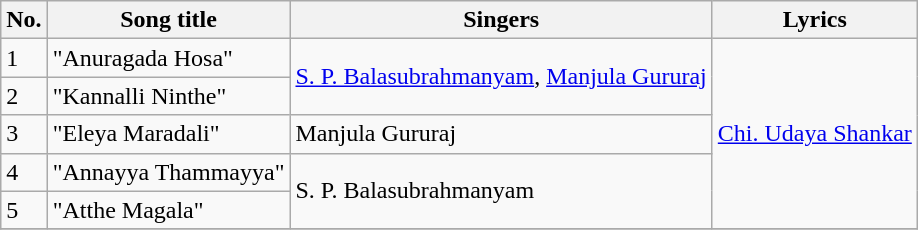<table class="wikitable">
<tr>
<th>No.</th>
<th>Song title</th>
<th>Singers</th>
<th>Lyrics</th>
</tr>
<tr>
<td>1</td>
<td>"Anuragada Hosa"</td>
<td rowspan=2><a href='#'>S. P. Balasubrahmanyam</a>, <a href='#'>Manjula Gururaj</a></td>
<td rowspan=5><a href='#'>Chi. Udaya Shankar</a></td>
</tr>
<tr>
<td>2</td>
<td>"Kannalli Ninthe"</td>
</tr>
<tr>
<td>3</td>
<td>"Eleya Maradali"</td>
<td>Manjula Gururaj</td>
</tr>
<tr>
<td>4</td>
<td>"Annayya Thammayya"</td>
<td rowspan=2>S. P. Balasubrahmanyam</td>
</tr>
<tr>
<td>5</td>
<td>"Atthe Magala"</td>
</tr>
<tr>
</tr>
</table>
